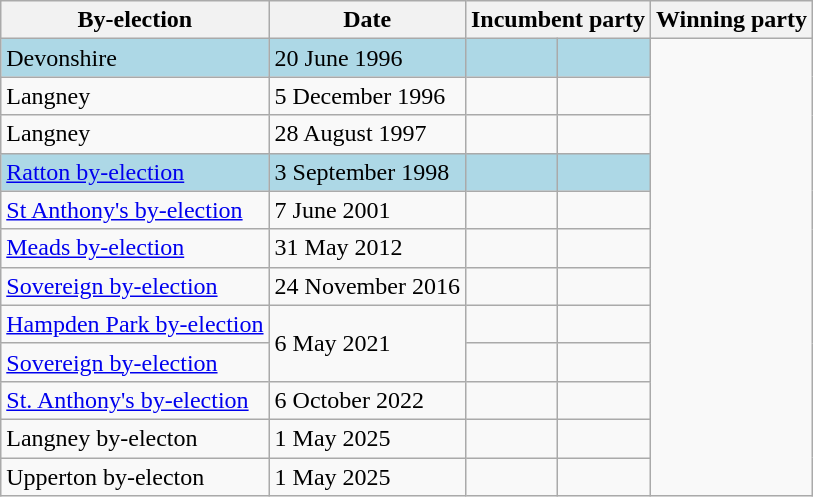<table class="wikitable">
<tr>
<th>By-election</th>
<th>Date</th>
<th colspan=2>Incumbent party</th>
<th colspan=2>Winning party</th>
</tr>
<tr bgcolor=lightblue>
<td>Devonshire</td>
<td>20 June 1996</td>
<td></td>
<td></td>
</tr>
<tr>
<td>Langney</td>
<td>5 December 1996</td>
<td></td>
<td></td>
</tr>
<tr>
<td>Langney</td>
<td>28 August 1997</td>
<td></td>
<td></td>
</tr>
<tr bgcolor=lightblue>
<td><a href='#'>Ratton by-election</a></td>
<td>3 September 1998</td>
<td></td>
<td></td>
</tr>
<tr>
<td><a href='#'>St Anthony's by-election</a></td>
<td>7 June 2001</td>
<td></td>
<td></td>
</tr>
<tr>
<td><a href='#'>Meads by-election</a></td>
<td>31 May 2012</td>
<td></td>
<td></td>
</tr>
<tr>
<td><a href='#'>Sovereign by-election</a></td>
<td>24 November 2016</td>
<td></td>
<td></td>
</tr>
<tr>
<td><a href='#'>Hampden Park by-election</a></td>
<td rowspan=2>6 May 2021</td>
<td></td>
<td></td>
</tr>
<tr>
<td><a href='#'>Sovereign by-election</a></td>
<td></td>
<td></td>
</tr>
<tr>
<td><a href='#'>St. Anthony's by-election</a></td>
<td>6 October 2022</td>
<td></td>
<td></td>
</tr>
<tr>
<td>Langney by-electon</td>
<td>1 May 2025</td>
<td></td>
<td></td>
</tr>
<tr>
<td>Upperton by-electon</td>
<td>1 May 2025</td>
<td></td>
<td></td>
</tr>
</table>
